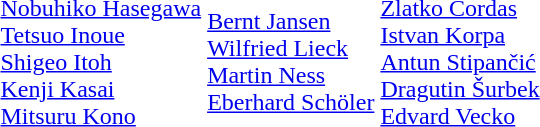<table>
<tr>
<td></td>
<td><br><a href='#'>Nobuhiko Hasegawa</a><br><a href='#'>Tetsuo Inoue</a><br><a href='#'>Shigeo Itoh</a><br><a href='#'>Kenji Kasai</a><br><a href='#'>Mitsuru Kono</a></td>
<td><br><a href='#'>Bernt Jansen</a><br><a href='#'>Wilfried Lieck</a><br><a href='#'>Martin Ness</a><br><a href='#'>Eberhard Schöler</a></td>
<td><br><a href='#'>Zlatko Cordas</a><br><a href='#'>Istvan Korpa</a><br><a href='#'>Antun Stipančić</a><br><a href='#'>Dragutin Šurbek</a><br><a href='#'>Edvard Vecko</a></td>
</tr>
</table>
